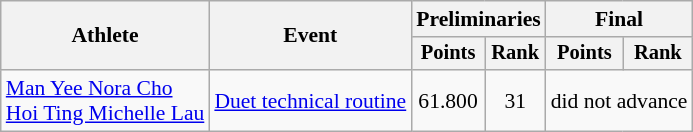<table class=wikitable style="font-size:90%">
<tr>
<th rowspan="2">Athlete</th>
<th rowspan="2">Event</th>
<th colspan="2">Preliminaries</th>
<th colspan="2">Final</th>
</tr>
<tr style="font-size:95%">
<th>Points</th>
<th>Rank</th>
<th>Points</th>
<th>Rank</th>
</tr>
<tr align=center>
<td align=left><a href='#'>Man Yee Nora Cho</a><br><a href='#'>Hoi Ting Michelle Lau</a></td>
<td align=left><a href='#'>Duet technical routine</a></td>
<td>61.800</td>
<td>31</td>
<td colspan=2>did not advance</td>
</tr>
</table>
